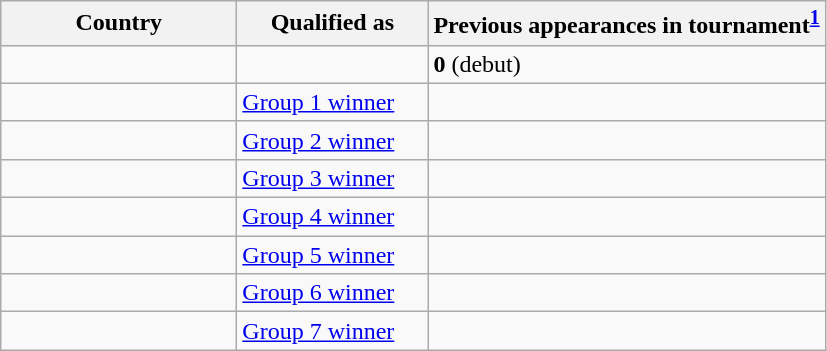<table class="wikitable sortable">
<tr>
<th width=150px>Country</th>
<th width=120px>Qualified as</th>
<th>Previous appearances in tournament<sup><a href='#'>1</a></sup></th>
</tr>
<tr>
<td></td>
<td></td>
<td><strong>0</strong> (debut)</td>
</tr>
<tr>
<td></td>
<td><a href='#'>Group 1 winner</a></td>
<td></td>
</tr>
<tr>
<td></td>
<td><a href='#'>Group 2 winner</a></td>
<td></td>
</tr>
<tr>
<td></td>
<td><a href='#'>Group 3 winner</a></td>
<td></td>
</tr>
<tr>
<td></td>
<td><a href='#'>Group 4 winner</a></td>
<td></td>
</tr>
<tr>
<td></td>
<td><a href='#'>Group 5 winner</a></td>
<td></td>
</tr>
<tr>
<td></td>
<td><a href='#'>Group 6 winner</a></td>
<td></td>
</tr>
<tr>
<td></td>
<td><a href='#'>Group 7 winner</a></td>
<td></td>
</tr>
</table>
